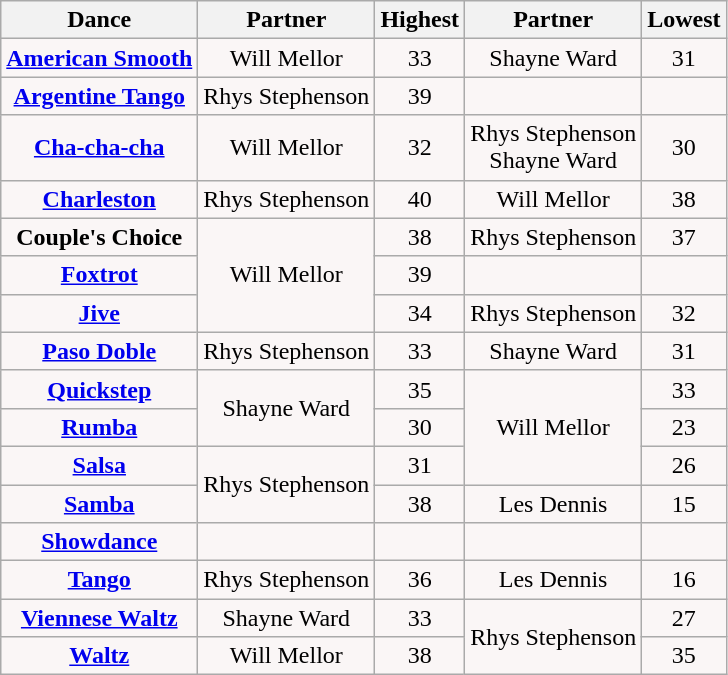<table class="wikitable sortable collapsed">
<tr style="text-align:Center; background:cc;">
<th>Dance</th>
<th>Partner</th>
<th>Highest</th>
<th>Partner</th>
<th>Lowest</th>
</tr>
<tr style="text-align: center; background:#faf6f6">
<td><strong><a href='#'>American Smooth</a></strong></td>
<td>Will Mellor</td>
<td>33</td>
<td>Shayne Ward</td>
<td>31</td>
</tr>
<tr style="text-align: center; background:#faf6f6">
<td><strong><a href='#'>Argentine Tango</a></strong></td>
<td>Rhys Stephenson</td>
<td>39</td>
<td></td>
<td></td>
</tr>
<tr style="text-align: center; background:#faf6f6">
<td><strong><a href='#'>Cha-cha-cha</a></strong></td>
<td>Will Mellor</td>
<td>32</td>
<td>Rhys Stephenson<br>Shayne Ward</td>
<td>30</td>
</tr>
<tr style="text-align: center; background:#faf6f6">
<td><strong><a href='#'>Charleston</a></strong></td>
<td>Rhys Stephenson</td>
<td>40</td>
<td>Will Mellor</td>
<td>38</td>
</tr>
<tr style="text-align: center; background:#faf6f6">
<td><strong>Couple's Choice</strong></td>
<td rowspan="3">Will Mellor</td>
<td>38</td>
<td>Rhys Stephenson</td>
<td>37</td>
</tr>
<tr style="text-align: center; background:#faf6f6">
<td><strong><a href='#'>Foxtrot</a></strong></td>
<td>39</td>
<td></td>
<td></td>
</tr>
<tr style="text-align: center; background:#faf6f6">
<td><strong><a href='#'>Jive</a></strong></td>
<td>34</td>
<td>Rhys Stephenson</td>
<td>32</td>
</tr>
<tr style="text-align: center; background:#faf6f6">
<td><strong><a href='#'>Paso Doble</a></strong></td>
<td>Rhys Stephenson</td>
<td>33</td>
<td>Shayne Ward</td>
<td>31</td>
</tr>
<tr style="text-align: center; background:#faf6f6">
<td><strong><a href='#'>Quickstep</a></strong></td>
<td rowspan="2">Shayne Ward</td>
<td>35</td>
<td rowspan="3">Will Mellor</td>
<td>33</td>
</tr>
<tr style="text-align: center; background:#faf6f6">
<td><strong><a href='#'>Rumba</a></strong></td>
<td>30</td>
<td>23</td>
</tr>
<tr style="text-align: center; background:#faf6f6">
<td><strong><a href='#'>Salsa</a></strong></td>
<td rowspan="2">Rhys Stephenson</td>
<td>31</td>
<td>26</td>
</tr>
<tr style="text-align: center; background:#faf6f6">
<td><strong><a href='#'>Samba</a></strong></td>
<td>38</td>
<td>Les Dennis</td>
<td>15</td>
</tr>
<tr style="text-align: center; background:#faf6f6">
<td><strong><a href='#'>Showdance</a></strong></td>
<td></td>
<td></td>
<td></td>
<td></td>
</tr>
<tr style="text-align: center; background:#faf6f6">
<td><strong><a href='#'>Tango</a></strong></td>
<td>Rhys Stephenson</td>
<td>36</td>
<td>Les Dennis</td>
<td>16</td>
</tr>
<tr style="text-align: center; background:#faf6f6">
<td><strong><a href='#'>Viennese Waltz</a></strong></td>
<td>Shayne Ward</td>
<td>33</td>
<td rowspan="2">Rhys Stephenson</td>
<td>27</td>
</tr>
<tr style="text-align: center; background:#faf6f6">
<td><strong><a href='#'>Waltz</a></strong></td>
<td>Will Mellor</td>
<td>38</td>
<td>35</td>
</tr>
</table>
